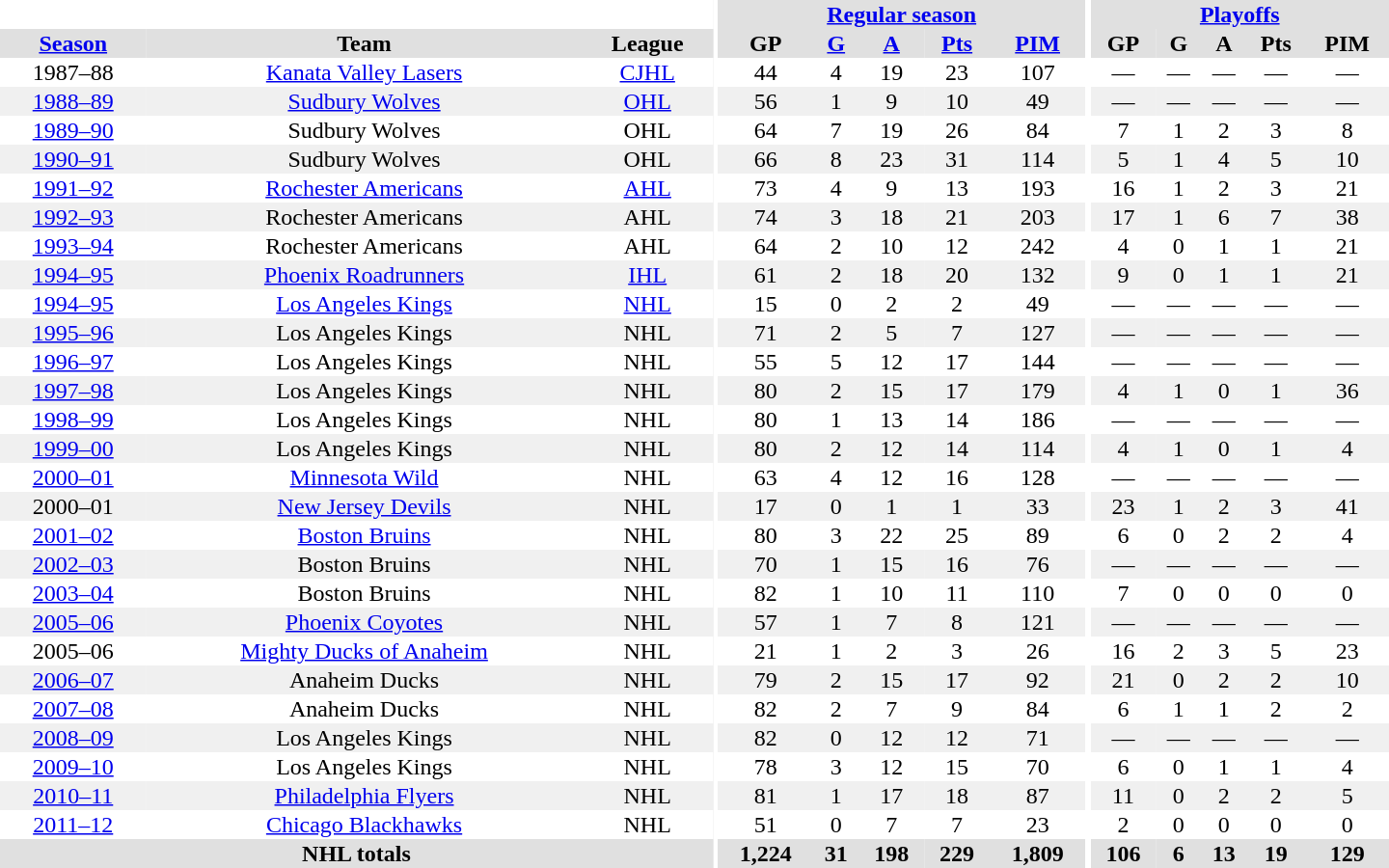<table border="0" cellpadding="1" cellspacing="0" style="text-align:center; width:60em">
<tr bgcolor="#e0e0e0">
<th colspan="3" bgcolor="#ffffff"></th>
<th rowspan="100" bgcolor="#ffffff"></th>
<th colspan="5"><a href='#'>Regular season</a></th>
<th rowspan="100" bgcolor="#ffffff"></th>
<th colspan="5"><a href='#'>Playoffs</a></th>
</tr>
<tr bgcolor="#e0e0e0">
<th><a href='#'>Season</a></th>
<th>Team</th>
<th>League</th>
<th>GP</th>
<th><a href='#'>G</a></th>
<th><a href='#'>A</a></th>
<th><a href='#'>Pts</a></th>
<th><a href='#'>PIM</a></th>
<th>GP</th>
<th>G</th>
<th>A</th>
<th>Pts</th>
<th>PIM</th>
</tr>
<tr>
<td>1987–88</td>
<td><a href='#'>Kanata Valley Lasers</a></td>
<td><a href='#'>CJHL</a></td>
<td>44</td>
<td>4</td>
<td>19</td>
<td>23</td>
<td>107</td>
<td>—</td>
<td>—</td>
<td>—</td>
<td>—</td>
<td>—</td>
</tr>
<tr bgcolor="#f0f0f0">
<td><a href='#'>1988–89</a></td>
<td><a href='#'>Sudbury Wolves</a></td>
<td><a href='#'>OHL</a></td>
<td>56</td>
<td>1</td>
<td>9</td>
<td>10</td>
<td>49</td>
<td>—</td>
<td>—</td>
<td>—</td>
<td>—</td>
<td>—</td>
</tr>
<tr>
<td><a href='#'>1989–90</a></td>
<td>Sudbury Wolves</td>
<td>OHL</td>
<td>64</td>
<td>7</td>
<td>19</td>
<td>26</td>
<td>84</td>
<td>7</td>
<td>1</td>
<td>2</td>
<td>3</td>
<td>8</td>
</tr>
<tr bgcolor="#f0f0f0">
<td><a href='#'>1990–91</a></td>
<td>Sudbury Wolves</td>
<td>OHL</td>
<td>66</td>
<td>8</td>
<td>23</td>
<td>31</td>
<td>114</td>
<td>5</td>
<td>1</td>
<td>4</td>
<td>5</td>
<td>10</td>
</tr>
<tr>
<td><a href='#'>1991–92</a></td>
<td><a href='#'>Rochester Americans</a></td>
<td><a href='#'>AHL</a></td>
<td>73</td>
<td>4</td>
<td>9</td>
<td>13</td>
<td>193</td>
<td>16</td>
<td>1</td>
<td>2</td>
<td>3</td>
<td>21</td>
</tr>
<tr bgcolor="#f0f0f0">
<td><a href='#'>1992–93</a></td>
<td>Rochester Americans</td>
<td>AHL</td>
<td>74</td>
<td>3</td>
<td>18</td>
<td>21</td>
<td>203</td>
<td>17</td>
<td>1</td>
<td>6</td>
<td>7</td>
<td>38</td>
</tr>
<tr>
<td><a href='#'>1993–94</a></td>
<td>Rochester Americans</td>
<td>AHL</td>
<td>64</td>
<td>2</td>
<td>10</td>
<td>12</td>
<td>242</td>
<td>4</td>
<td>0</td>
<td>1</td>
<td>1</td>
<td>21</td>
</tr>
<tr bgcolor="#f0f0f0">
<td><a href='#'>1994–95</a></td>
<td><a href='#'>Phoenix Roadrunners</a></td>
<td><a href='#'>IHL</a></td>
<td>61</td>
<td>2</td>
<td>18</td>
<td>20</td>
<td>132</td>
<td>9</td>
<td>0</td>
<td>1</td>
<td>1</td>
<td>21</td>
</tr>
<tr>
<td><a href='#'>1994–95</a></td>
<td><a href='#'>Los Angeles Kings</a></td>
<td><a href='#'>NHL</a></td>
<td>15</td>
<td>0</td>
<td>2</td>
<td>2</td>
<td>49</td>
<td>—</td>
<td>—</td>
<td>—</td>
<td>—</td>
<td>—</td>
</tr>
<tr bgcolor="#f0f0f0">
<td><a href='#'>1995–96</a></td>
<td>Los Angeles Kings</td>
<td>NHL</td>
<td>71</td>
<td>2</td>
<td>5</td>
<td>7</td>
<td>127</td>
<td>—</td>
<td>—</td>
<td>—</td>
<td>—</td>
<td>—</td>
</tr>
<tr>
<td><a href='#'>1996–97</a></td>
<td>Los Angeles Kings</td>
<td>NHL</td>
<td>55</td>
<td>5</td>
<td>12</td>
<td>17</td>
<td>144</td>
<td>—</td>
<td>—</td>
<td>—</td>
<td>—</td>
<td>—</td>
</tr>
<tr bgcolor="#f0f0f0">
<td><a href='#'>1997–98</a></td>
<td>Los Angeles Kings</td>
<td>NHL</td>
<td>80</td>
<td>2</td>
<td>15</td>
<td>17</td>
<td>179</td>
<td>4</td>
<td>1</td>
<td>0</td>
<td>1</td>
<td>36</td>
</tr>
<tr>
<td><a href='#'>1998–99</a></td>
<td>Los Angeles Kings</td>
<td>NHL</td>
<td>80</td>
<td>1</td>
<td>13</td>
<td>14</td>
<td>186</td>
<td>—</td>
<td>—</td>
<td>—</td>
<td>—</td>
<td>—</td>
</tr>
<tr bgcolor="#f0f0f0">
<td><a href='#'>1999–00</a></td>
<td>Los Angeles Kings</td>
<td>NHL</td>
<td>80</td>
<td>2</td>
<td>12</td>
<td>14</td>
<td>114</td>
<td>4</td>
<td>1</td>
<td>0</td>
<td>1</td>
<td>4</td>
</tr>
<tr>
<td><a href='#'>2000–01</a></td>
<td><a href='#'>Minnesota Wild</a></td>
<td>NHL</td>
<td>63</td>
<td>4</td>
<td>12</td>
<td>16</td>
<td>128</td>
<td>—</td>
<td>—</td>
<td>—</td>
<td>—</td>
<td>—</td>
</tr>
<tr bgcolor="#f0f0f0">
<td>2000–01</td>
<td><a href='#'>New Jersey Devils</a></td>
<td>NHL</td>
<td>17</td>
<td>0</td>
<td>1</td>
<td>1</td>
<td>33</td>
<td>23</td>
<td>1</td>
<td>2</td>
<td>3</td>
<td>41</td>
</tr>
<tr>
<td><a href='#'>2001–02</a></td>
<td><a href='#'>Boston Bruins</a></td>
<td>NHL</td>
<td>80</td>
<td>3</td>
<td>22</td>
<td>25</td>
<td>89</td>
<td>6</td>
<td>0</td>
<td>2</td>
<td>2</td>
<td>4</td>
</tr>
<tr bgcolor="#f0f0f0">
<td><a href='#'>2002–03</a></td>
<td>Boston Bruins</td>
<td>NHL</td>
<td>70</td>
<td>1</td>
<td>15</td>
<td>16</td>
<td>76</td>
<td>—</td>
<td>—</td>
<td>—</td>
<td>—</td>
<td>—</td>
</tr>
<tr>
<td><a href='#'>2003–04</a></td>
<td>Boston Bruins</td>
<td>NHL</td>
<td>82</td>
<td>1</td>
<td>10</td>
<td>11</td>
<td>110</td>
<td>7</td>
<td>0</td>
<td>0</td>
<td>0</td>
<td>0</td>
</tr>
<tr bgcolor="#f0f0f0">
<td><a href='#'>2005–06</a></td>
<td><a href='#'>Phoenix Coyotes</a></td>
<td>NHL</td>
<td>57</td>
<td>1</td>
<td>7</td>
<td>8</td>
<td>121</td>
<td>—</td>
<td>—</td>
<td>—</td>
<td>—</td>
<td>—</td>
</tr>
<tr>
<td>2005–06</td>
<td><a href='#'>Mighty Ducks of Anaheim</a></td>
<td>NHL</td>
<td>21</td>
<td>1</td>
<td>2</td>
<td>3</td>
<td>26</td>
<td>16</td>
<td>2</td>
<td>3</td>
<td>5</td>
<td>23</td>
</tr>
<tr bgcolor="#f0f0f0">
<td><a href='#'>2006–07</a></td>
<td>Anaheim Ducks</td>
<td>NHL</td>
<td>79</td>
<td>2</td>
<td>15</td>
<td>17</td>
<td>92</td>
<td>21</td>
<td>0</td>
<td>2</td>
<td>2</td>
<td>10</td>
</tr>
<tr>
<td><a href='#'>2007–08</a></td>
<td>Anaheim Ducks</td>
<td>NHL</td>
<td>82</td>
<td>2</td>
<td>7</td>
<td>9</td>
<td>84</td>
<td>6</td>
<td>1</td>
<td>1</td>
<td>2</td>
<td>2</td>
</tr>
<tr bgcolor="#f0f0f0">
<td><a href='#'>2008–09</a></td>
<td>Los Angeles Kings</td>
<td>NHL</td>
<td>82</td>
<td>0</td>
<td>12</td>
<td>12</td>
<td>71</td>
<td>—</td>
<td>—</td>
<td>—</td>
<td>—</td>
<td>—</td>
</tr>
<tr>
<td><a href='#'>2009–10</a></td>
<td>Los Angeles Kings</td>
<td>NHL</td>
<td>78</td>
<td>3</td>
<td>12</td>
<td>15</td>
<td>70</td>
<td>6</td>
<td>0</td>
<td>1</td>
<td>1</td>
<td>4</td>
</tr>
<tr bgcolor="#f0f0f0">
<td><a href='#'>2010–11</a></td>
<td><a href='#'>Philadelphia Flyers</a></td>
<td>NHL</td>
<td>81</td>
<td>1</td>
<td>17</td>
<td>18</td>
<td>87</td>
<td>11</td>
<td>0</td>
<td>2</td>
<td>2</td>
<td>5</td>
</tr>
<tr>
<td><a href='#'>2011–12</a></td>
<td><a href='#'>Chicago Blackhawks</a></td>
<td>NHL</td>
<td>51</td>
<td>0</td>
<td>7</td>
<td>7</td>
<td>23</td>
<td>2</td>
<td>0</td>
<td>0</td>
<td>0</td>
<td>0</td>
</tr>
<tr bgcolor="#e0e0e0">
<th colspan="3">NHL totals</th>
<th>1,224</th>
<th>31</th>
<th>198</th>
<th>229</th>
<th>1,809</th>
<th>106</th>
<th>6</th>
<th>13</th>
<th>19</th>
<th>129</th>
</tr>
</table>
